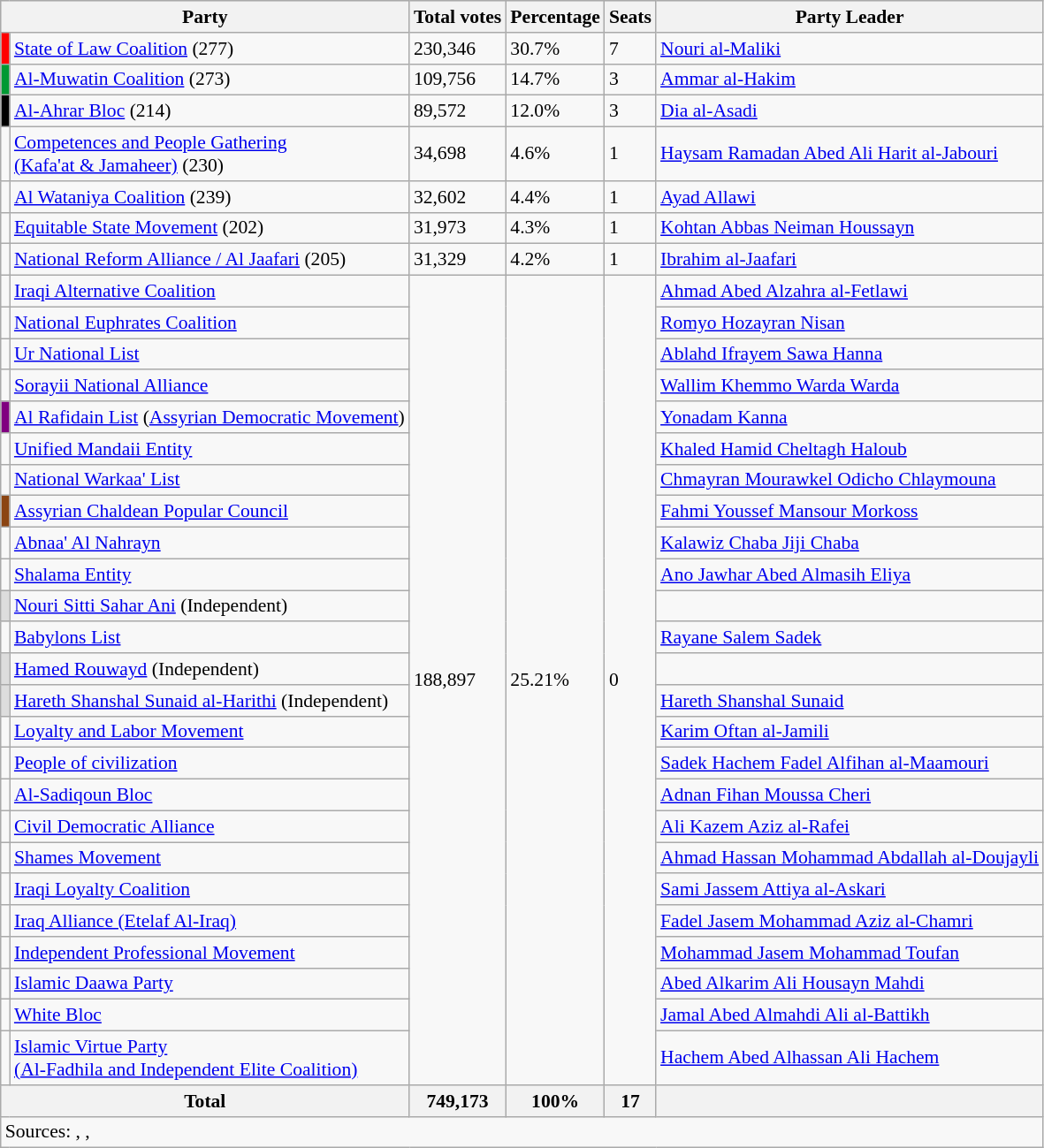<table class="wikitable sortable" style="border:1px solid #8888aa; background-color:#f8f8f8; padding:0px; font-size:90%;">
<tr style="background-color:#E9E9E9">
<th colspan=2>Party</th>
<th>Total votes</th>
<th>Percentage</th>
<th>Seats</th>
<th>Party Leader</th>
</tr>
<tr>
<td bgcolor="#FF0000"></td>
<td><a href='#'>State of Law Coalition</a> (277)</td>
<td>230,346</td>
<td>30.7%</td>
<td>7</td>
<td><a href='#'>Nouri al-Maliki</a></td>
</tr>
<tr>
<td bgcolor="#009933"></td>
<td><a href='#'>Al-Muwatin Coalition</a> (273)</td>
<td>109,756</td>
<td>14.7%</td>
<td>3</td>
<td><a href='#'>Ammar al-Hakim</a></td>
</tr>
<tr>
<td bgcolor="#000000"></td>
<td><a href='#'>Al-Ahrar Bloc</a> (214)</td>
<td>89,572</td>
<td>12.0%</td>
<td>3</td>
<td><a href='#'>Dia al-Asadi</a></td>
</tr>
<tr>
<td></td>
<td><a href='#'>Competences and People Gathering <br>(Kafa'at & Jamaheer)</a> (230)</td>
<td>34,698</td>
<td>4.6%</td>
<td>1</td>
<td><a href='#'>Haysam Ramadan Abed Ali Harit al-Jabouri</a></td>
</tr>
<tr>
<td></td>
<td><a href='#'>Al Wataniya Coalition</a> (239)</td>
<td>32,602</td>
<td>4.4%</td>
<td>1</td>
<td><a href='#'>Ayad Allawi</a></td>
</tr>
<tr>
<td></td>
<td><a href='#'>Equitable State Movement</a> (202)</td>
<td>31,973</td>
<td>4.3%</td>
<td>1</td>
<td><a href='#'>Kohtan Abbas Neiman Houssayn</a></td>
</tr>
<tr>
<td></td>
<td><a href='#'>National Reform Alliance / Al Jaafari</a> (205)</td>
<td>31,329</td>
<td>4.2%</td>
<td>1</td>
<td><a href='#'>Ibrahim al-Jaafari</a></td>
</tr>
<tr>
<td></td>
<td><a href='#'>Iraqi Alternative Coalition</a></td>
<td rowspan="25">188,897</td>
<td rowspan=25>25.21%</td>
<td rowspan=25>0</td>
<td><a href='#'>Ahmad Abed Alzahra al-Fetlawi</a></td>
</tr>
<tr>
<td></td>
<td><a href='#'>National Euphrates Coalition</a></td>
<td><a href='#'>Romyo Hozayran Nisan</a></td>
</tr>
<tr>
<td></td>
<td><a href='#'>Ur National List</a></td>
<td><a href='#'>Ablahd Ifrayem Sawa Hanna</a></td>
</tr>
<tr>
<td></td>
<td><a href='#'>Sorayii National Alliance</a></td>
<td><a href='#'>Wallim Khemmo Warda Warda</a></td>
</tr>
<tr>
<td bgcolor="#800080"></td>
<td><a href='#'>Al Rafidain List</a> (<a href='#'>Assyrian Democratic Movement</a>)</td>
<td><a href='#'>Yonadam Kanna</a></td>
</tr>
<tr>
<td></td>
<td><a href='#'>Unified Mandaii Entity</a></td>
<td><a href='#'>Khaled Hamid Cheltagh Haloub</a></td>
</tr>
<tr>
<td></td>
<td><a href='#'>National Warkaa' List</a></td>
<td><a href='#'>Chmayran Mourawkel Odicho Chlaymouna</a></td>
</tr>
<tr>
<td bgcolor="#8B4513"></td>
<td><a href='#'>Assyrian Chaldean Popular Council</a></td>
<td><a href='#'>Fahmi Youssef Mansour Morkoss</a></td>
</tr>
<tr>
<td></td>
<td><a href='#'>Abnaa' Al Nahrayn</a></td>
<td><a href='#'>Kalawiz Chaba Jiji Chaba</a></td>
</tr>
<tr>
<td></td>
<td><a href='#'>Shalama Entity</a></td>
<td><a href='#'>Ano Jawhar Abed Almasih Eliya</a></td>
</tr>
<tr>
<td bgcolor="#DDDDDD"></td>
<td><a href='#'>Nouri Sitti Sahar Ani</a> (Independent)</td>
<td></td>
</tr>
<tr>
<td></td>
<td><a href='#'>Babylons List</a></td>
<td><a href='#'>Rayane Salem Sadek</a></td>
</tr>
<tr>
<td bgcolor="#DDDDDD"></td>
<td><a href='#'>Hamed Rouwayd</a> (Independent)</td>
<td></td>
</tr>
<tr>
<td bgcolor="#DDDDDD"></td>
<td><a href='#'>Hareth Shanshal Sunaid al-Harithi</a> (Independent)</td>
<td><a href='#'>Hareth Shanshal Sunaid</a></td>
</tr>
<tr>
<td></td>
<td><a href='#'>Loyalty and Labor Movement</a></td>
<td><a href='#'>Karim Oftan al-Jamili</a></td>
</tr>
<tr>
<td></td>
<td><a href='#'>People of civilization</a></td>
<td><a href='#'>Sadek Hachem Fadel Alfihan al-Maamouri</a></td>
</tr>
<tr>
<td></td>
<td><a href='#'>Al-Sadiqoun Bloc</a></td>
<td><a href='#'>Adnan Fihan Moussa Cheri</a></td>
</tr>
<tr>
<td></td>
<td><a href='#'>Civil Democratic Alliance</a></td>
<td><a href='#'>Ali Kazem Aziz al-Rafei</a></td>
</tr>
<tr>
<td></td>
<td><a href='#'>Shames Movement</a></td>
<td><a href='#'>Ahmad Hassan Mohammad Abdallah al-Doujayli</a></td>
</tr>
<tr>
<td></td>
<td><a href='#'>Iraqi Loyalty Coalition</a></td>
<td><a href='#'>Sami Jassem Attiya al-Askari</a></td>
</tr>
<tr>
<td></td>
<td><a href='#'>Iraq Alliance (Etelaf Al-Iraq)</a></td>
<td><a href='#'>Fadel Jasem Mohammad Aziz al-Chamri</a></td>
</tr>
<tr>
<td></td>
<td><a href='#'>Independent Professional Movement</a></td>
<td><a href='#'>Mohammad Jasem Mohammad Toufan</a></td>
</tr>
<tr>
<td></td>
<td><a href='#'>Islamic Daawa Party</a></td>
<td><a href='#'>Abed Alkarim Ali Housayn Mahdi</a></td>
</tr>
<tr>
<td></td>
<td><a href='#'>White Bloc</a></td>
<td><a href='#'>Jamal Abed Almahdi Ali al-Battikh</a></td>
</tr>
<tr>
<td></td>
<td><a href='#'>Islamic Virtue Party <br>(Al-Fadhila and Independent Elite Coalition)</a></td>
<td><a href='#'>Hachem Abed Alhassan Ali Hachem</a></td>
</tr>
<tr>
<th colspan=2><strong>Total</strong></th>
<th><strong>749,173</strong></th>
<th><strong>100%</strong></th>
<th><strong>17</strong></th>
<th></th>
</tr>
<tr>
<td colspan=7 align=left>Sources: , ,  </td>
</tr>
</table>
